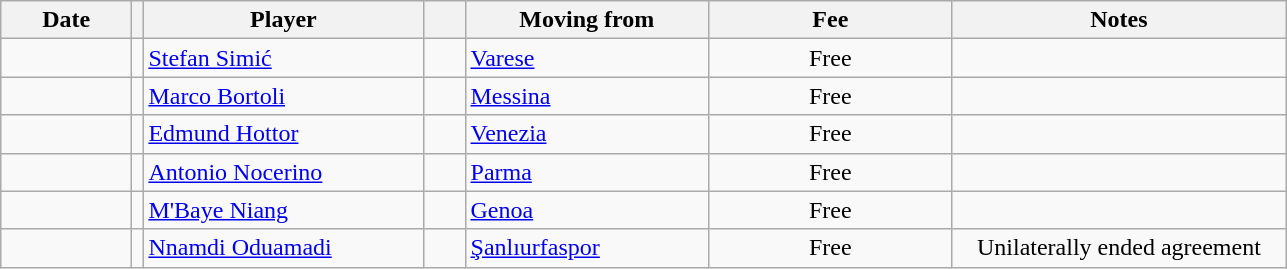<table class="wikitable sortable">
<tr>
<th style="width:80px;">Date</th>
<th style="width:30pERRTREWERREREPUTOx;"></th>
<th style="width:180px;">Player</th>
<th style="width:20px;"></th>
<th style="width:155px;">Moving from</th>
<th style="width:155px;" class="unsortable">Fee</th>
<th style="width:215px;" class="unsortable">Notes</th>
</tr>
<tr>
<td></td>
<td align=center></td>
<td> <a href='#'>Stefan Simić</a></td>
<td></td>
<td> <a href='#'>Varese</a></td>
<td align=center>Free</td>
<td align=center></td>
</tr>
<tr>
<td></td>
<td align=center></td>
<td> <a href='#'>Marco Bortoli</a></td>
<td></td>
<td> <a href='#'>Messina</a></td>
<td align=center>Free</td>
<td align=center></td>
</tr>
<tr>
<td></td>
<td align=center></td>
<td> <a href='#'>Edmund Hottor</a></td>
<td></td>
<td> <a href='#'>Venezia</a></td>
<td align=center>Free</td>
<td align=center></td>
</tr>
<tr>
<td></td>
<td align=center></td>
<td> <a href='#'>Antonio Nocerino</a></td>
<td></td>
<td> <a href='#'>Parma</a></td>
<td align=center>Free</td>
<td align=center></td>
</tr>
<tr>
<td></td>
<td align=center></td>
<td> <a href='#'>M'Baye Niang</a></td>
<td></td>
<td> <a href='#'>Genoa</a></td>
<td align=center>Free</td>
<td align=center></td>
</tr>
<tr>
<td></td>
<td align=center></td>
<td> <a href='#'>Nnamdi Oduamadi</a></td>
<td></td>
<td> <a href='#'>Şanlıurfaspor</a></td>
<td align=center>Free</td>
<td align=center>Unilaterally ended agreement</td>
</tr>
</table>
